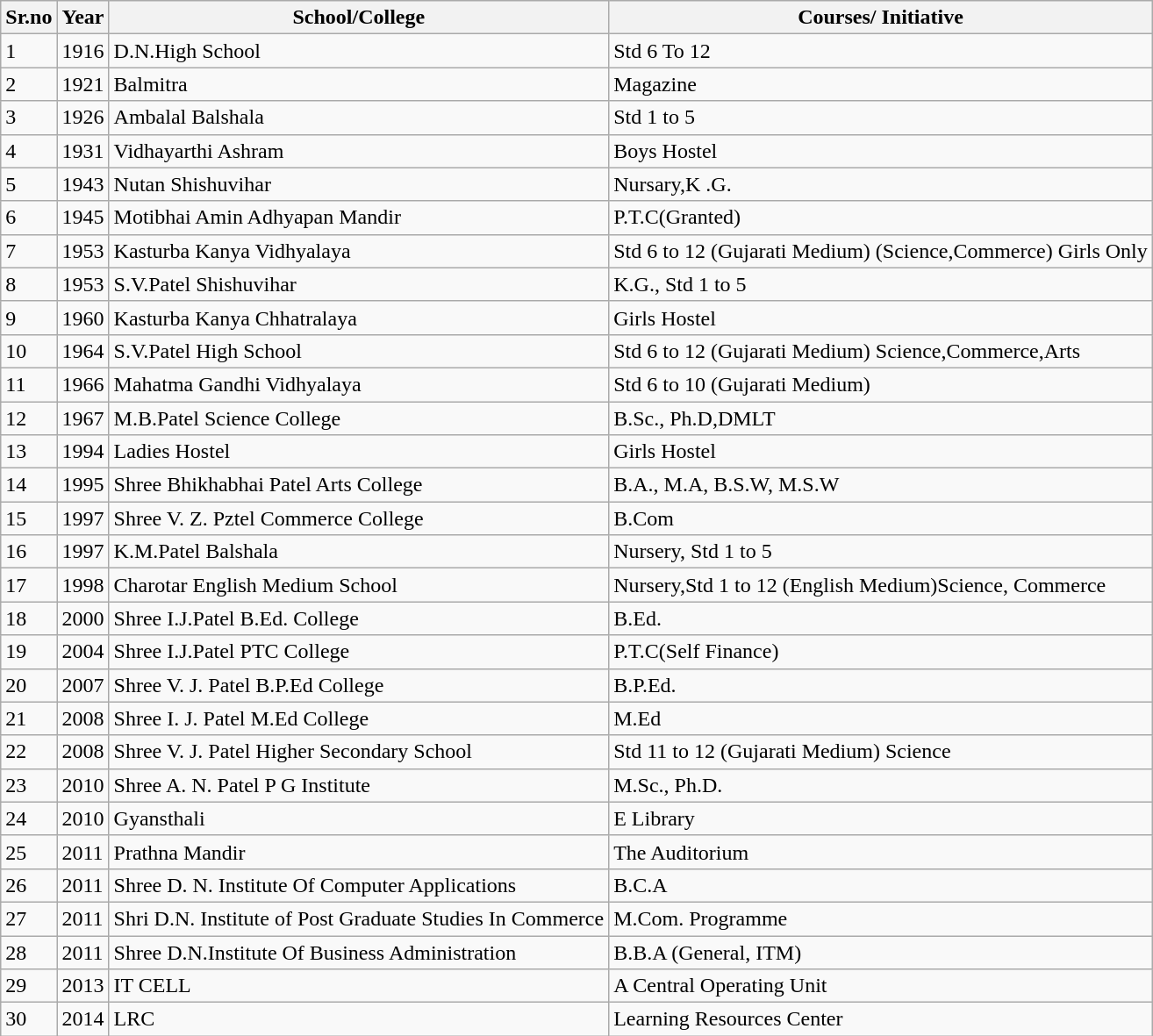<table class="wikitable">
<tr>
<th>Sr.no</th>
<th>Year</th>
<th>School/College</th>
<th>Courses/ Initiative</th>
</tr>
<tr>
<td>1</td>
<td>1916</td>
<td>D.N.High School</td>
<td>Std 6 To 12</td>
</tr>
<tr>
<td>2</td>
<td>1921</td>
<td>Balmitra</td>
<td>Magazine</td>
</tr>
<tr>
<td>3</td>
<td>1926</td>
<td>Ambalal Balshala</td>
<td>Std 1 to 5</td>
</tr>
<tr>
<td>4</td>
<td>1931</td>
<td>Vidhayarthi Ashram</td>
<td>Boys Hostel</td>
</tr>
<tr>
<td>5</td>
<td>1943</td>
<td>Nutan Shishuvihar</td>
<td>Nursary,K .G.</td>
</tr>
<tr>
<td>6</td>
<td>1945</td>
<td>Motibhai Amin Adhyapan Mandir</td>
<td>P.T.C(Granted)</td>
</tr>
<tr>
<td>7</td>
<td>1953</td>
<td>Kasturba Kanya Vidhyalaya</td>
<td>Std 6 to 12 (Gujarati Medium) (Science,Commerce) Girls Only</td>
</tr>
<tr>
<td>8</td>
<td>1953</td>
<td>S.V.Patel Shishuvihar</td>
<td>K.G., Std 1 to 5</td>
</tr>
<tr>
<td>9</td>
<td>1960</td>
<td>Kasturba Kanya Chhatralaya</td>
<td>Girls Hostel</td>
</tr>
<tr>
<td>10</td>
<td>1964</td>
<td>S.V.Patel High School</td>
<td>Std 6 to 12 (Gujarati Medium) Science,Commerce,Arts</td>
</tr>
<tr>
<td>11</td>
<td>1966</td>
<td>Mahatma Gandhi Vidhyalaya</td>
<td>Std 6 to 10 (Gujarati Medium)</td>
</tr>
<tr>
<td>12</td>
<td>1967</td>
<td>M.B.Patel Science College</td>
<td>B.Sc., Ph.D,DMLT</td>
</tr>
<tr>
<td>13</td>
<td>1994</td>
<td>Ladies Hostel</td>
<td>Girls Hostel</td>
</tr>
<tr>
<td>14</td>
<td>1995</td>
<td>Shree Bhikhabhai Patel Arts College</td>
<td>B.A., M.A, B.S.W, M.S.W</td>
</tr>
<tr>
<td>15</td>
<td>1997</td>
<td>Shree V. Z. Pztel Commerce College</td>
<td>B.Com</td>
</tr>
<tr>
<td>16</td>
<td>1997</td>
<td>K.M.Patel Balshala</td>
<td>Nursery, Std 1 to 5</td>
</tr>
<tr>
<td>17</td>
<td>1998</td>
<td>Charotar English Medium School</td>
<td>Nursery,Std 1 to 12  (English Medium)Science, Commerce</td>
</tr>
<tr>
<td>18</td>
<td>2000</td>
<td>Shree I.J.Patel B.Ed. College</td>
<td>B.Ed.</td>
</tr>
<tr>
<td>19</td>
<td>2004</td>
<td>Shree I.J.Patel PTC College</td>
<td>P.T.C(Self Finance)</td>
</tr>
<tr>
<td>20</td>
<td>2007</td>
<td>Shree V. J. Patel B.P.Ed College</td>
<td>B.P.Ed.</td>
</tr>
<tr>
<td>21</td>
<td>2008</td>
<td>Shree I. J. Patel M.Ed College</td>
<td>M.Ed</td>
</tr>
<tr>
<td>22</td>
<td>2008</td>
<td>Shree V. J. Patel Higher Secondary School</td>
<td>Std 11 to 12 (Gujarati Medium) Science</td>
</tr>
<tr>
<td>23</td>
<td>2010</td>
<td>Shree A. N. Patel P G Institute</td>
<td>M.Sc., Ph.D.</td>
</tr>
<tr>
<td>24</td>
<td>2010</td>
<td>Gyansthali</td>
<td>E Library</td>
</tr>
<tr>
<td>25</td>
<td>2011</td>
<td>Prathna Mandir</td>
<td>The Auditorium</td>
</tr>
<tr>
<td>26</td>
<td>2011</td>
<td>Shree D. N. Institute Of Computer Applications</td>
<td>B.C.A</td>
</tr>
<tr>
<td>27</td>
<td>2011</td>
<td>Shri D.N. Institute of Post Graduate Studies In Commerce</td>
<td>M.Com. Programme</td>
</tr>
<tr>
<td>28</td>
<td>2011</td>
<td>Shree D.N.Institute Of Business Administration</td>
<td>B.B.A (General, ITM)</td>
</tr>
<tr>
<td>29</td>
<td>2013</td>
<td>IT CELL</td>
<td>A Central Operating Unit</td>
</tr>
<tr>
<td>30</td>
<td>2014</td>
<td>LRC</td>
<td>Learning Resources Center</td>
</tr>
</table>
